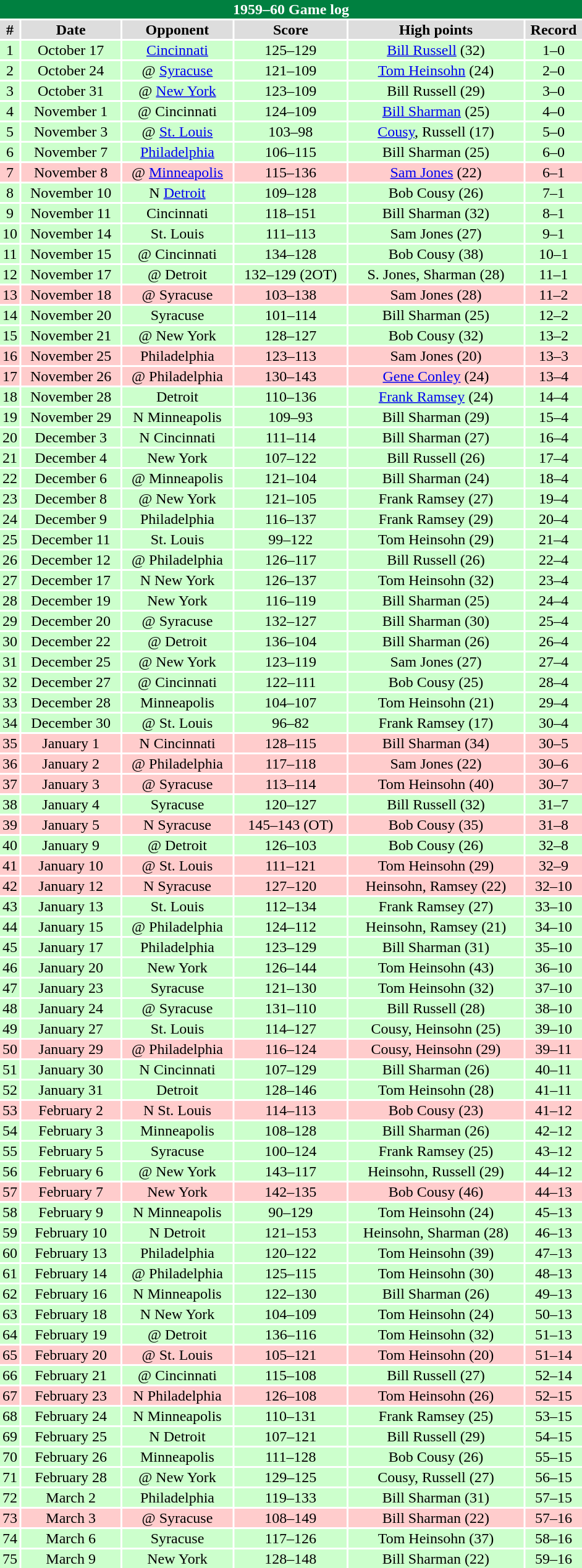<table class="toccolours collapsible" width=50% style="clear:both; margin:1.5em auto; text-align:center">
<tr>
<th colspan=11 style="background:#008040; color:white;">1959–60 Game log</th>
</tr>
<tr align="center" bgcolor="#dddddd">
<td><strong>#</strong></td>
<td><strong>Date</strong></td>
<td><strong>Opponent</strong></td>
<td><strong>Score</strong></td>
<td><strong>High points</strong></td>
<td><strong>Record</strong></td>
</tr>
<tr align="center" bgcolor="ccffcc">
<td>1</td>
<td>October 17</td>
<td><a href='#'>Cincinnati</a></td>
<td>125–129</td>
<td><a href='#'>Bill Russell</a> (32)</td>
<td>1–0</td>
</tr>
<tr align="center" bgcolor="ccffcc">
<td>2</td>
<td>October 24</td>
<td>@ <a href='#'>Syracuse</a></td>
<td>121–109</td>
<td><a href='#'>Tom Heinsohn</a> (24)</td>
<td>2–0</td>
</tr>
<tr align="center" bgcolor="ccffcc">
<td>3</td>
<td>October 31</td>
<td>@ <a href='#'>New York</a></td>
<td>123–109</td>
<td>Bill Russell (29)</td>
<td>3–0</td>
</tr>
<tr align="center" bgcolor="ccffcc">
<td>4</td>
<td>November 1</td>
<td>@ Cincinnati</td>
<td>124–109</td>
<td><a href='#'>Bill Sharman</a> (25)</td>
<td>4–0</td>
</tr>
<tr align="center" bgcolor="ccffcc">
<td>5</td>
<td>November 3</td>
<td>@ <a href='#'>St. Louis</a></td>
<td>103–98</td>
<td><a href='#'>Cousy</a>, Russell (17)</td>
<td>5–0</td>
</tr>
<tr align="center" bgcolor="ccffcc">
<td>6</td>
<td>November 7</td>
<td><a href='#'>Philadelphia</a></td>
<td>106–115</td>
<td>Bill Sharman (25)</td>
<td>6–0</td>
</tr>
<tr align="center" bgcolor="ffcccc">
<td>7</td>
<td>November 8</td>
<td>@ <a href='#'>Minneapolis</a></td>
<td>115–136</td>
<td><a href='#'>Sam Jones</a> (22)</td>
<td>6–1</td>
</tr>
<tr align="center" bgcolor="ccffcc">
<td>8</td>
<td>November 10</td>
<td>N <a href='#'>Detroit</a></td>
<td>109–128</td>
<td>Bob Cousy (26)</td>
<td>7–1</td>
</tr>
<tr align="center" bgcolor="ccffcc">
<td>9</td>
<td>November 11</td>
<td>Cincinnati</td>
<td>118–151</td>
<td>Bill Sharman (32)</td>
<td>8–1</td>
</tr>
<tr align="center" bgcolor="ccffcc">
<td>10</td>
<td>November 14</td>
<td>St. Louis</td>
<td>111–113</td>
<td>Sam Jones (27)</td>
<td>9–1</td>
</tr>
<tr align="center" bgcolor="ccffcc">
<td>11</td>
<td>November 15</td>
<td>@ Cincinnati</td>
<td>134–128</td>
<td>Bob Cousy (38)</td>
<td>10–1</td>
</tr>
<tr align="center" bgcolor="ccffcc">
<td>12</td>
<td>November 17</td>
<td>@ Detroit</td>
<td>132–129 (2OT)</td>
<td>S. Jones, Sharman (28)</td>
<td>11–1</td>
</tr>
<tr align="center" bgcolor="ffcccc">
<td>13</td>
<td>November 18</td>
<td>@ Syracuse</td>
<td>103–138</td>
<td>Sam Jones (28)</td>
<td>11–2</td>
</tr>
<tr align="center" bgcolor="ccffcc">
<td>14</td>
<td>November 20</td>
<td>Syracuse</td>
<td>101–114</td>
<td>Bill Sharman (25)</td>
<td>12–2</td>
</tr>
<tr align="center" bgcolor="ccffcc">
<td>15</td>
<td>November 21</td>
<td>@ New York</td>
<td>128–127</td>
<td>Bob Cousy (32)</td>
<td>13–2</td>
</tr>
<tr align="center" bgcolor="ffcccc">
<td>16</td>
<td>November 25</td>
<td>Philadelphia</td>
<td>123–113</td>
<td>Sam Jones (20)</td>
<td>13–3</td>
</tr>
<tr align="center" bgcolor="ffcccc">
<td>17</td>
<td>November 26</td>
<td>@ Philadelphia</td>
<td>130–143</td>
<td><a href='#'>Gene Conley</a> (24)</td>
<td>13–4</td>
</tr>
<tr align="center" bgcolor="ccffcc">
<td>18</td>
<td>November 28</td>
<td>Detroit</td>
<td>110–136</td>
<td><a href='#'>Frank Ramsey</a> (24)</td>
<td>14–4</td>
</tr>
<tr align="center" bgcolor="ccffcc">
<td>19</td>
<td>November 29</td>
<td>N Minneapolis</td>
<td>109–93</td>
<td>Bill Sharman (29)</td>
<td>15–4</td>
</tr>
<tr align="center" bgcolor="ccffcc">
<td>20</td>
<td>December 3</td>
<td>N Cincinnati</td>
<td>111–114</td>
<td>Bill Sharman (27)</td>
<td>16–4</td>
</tr>
<tr align="center" bgcolor="ccffcc">
<td>21</td>
<td>December 4</td>
<td>New York</td>
<td>107–122</td>
<td>Bill Russell (26)</td>
<td>17–4</td>
</tr>
<tr align="center" bgcolor="ccffcc">
<td>22</td>
<td>December 6</td>
<td>@ Minneapolis</td>
<td>121–104</td>
<td>Bill Sharman (24)</td>
<td>18–4</td>
</tr>
<tr align="center" bgcolor="ccffcc">
<td>23</td>
<td>December 8</td>
<td>@ New York</td>
<td>121–105</td>
<td>Frank Ramsey (27)</td>
<td>19–4</td>
</tr>
<tr align="center" bgcolor="ccffcc">
<td>24</td>
<td>December 9</td>
<td>Philadelphia</td>
<td>116–137</td>
<td>Frank Ramsey (29)</td>
<td>20–4</td>
</tr>
<tr align="center" bgcolor="ccffcc">
<td>25</td>
<td>December 11</td>
<td>St. Louis</td>
<td>99–122</td>
<td>Tom Heinsohn (29)</td>
<td>21–4</td>
</tr>
<tr align="center" bgcolor="ccffcc">
<td>26</td>
<td>December 12</td>
<td>@ Philadelphia</td>
<td>126–117</td>
<td>Bill Russell (26)</td>
<td>22–4</td>
</tr>
<tr align="center" bgcolor="ccffcc">
<td>27</td>
<td>December 17</td>
<td>N New York</td>
<td>126–137</td>
<td>Tom Heinsohn (32)</td>
<td>23–4</td>
</tr>
<tr align="center" bgcolor="ccffcc">
<td>28</td>
<td>December 19</td>
<td>New York</td>
<td>116–119</td>
<td>Bill Sharman (25)</td>
<td>24–4</td>
</tr>
<tr align="center" bgcolor="ccffcc">
<td>29</td>
<td>December 20</td>
<td>@ Syracuse</td>
<td>132–127</td>
<td>Bill Sharman (30)</td>
<td>25–4</td>
</tr>
<tr align="center" bgcolor="ccffcc">
<td>30</td>
<td>December 22</td>
<td>@ Detroit</td>
<td>136–104</td>
<td>Bill Sharman (26)</td>
<td>26–4</td>
</tr>
<tr align="center" bgcolor="ccffcc">
<td>31</td>
<td>December 25</td>
<td>@ New York</td>
<td>123–119</td>
<td>Sam Jones (27)</td>
<td>27–4</td>
</tr>
<tr align="center" bgcolor="ccffcc">
<td>32</td>
<td>December 27</td>
<td>@ Cincinnati</td>
<td>122–111</td>
<td>Bob Cousy (25)</td>
<td>28–4</td>
</tr>
<tr align="center" bgcolor="ccffcc">
<td>33</td>
<td>December 28</td>
<td>Minneapolis</td>
<td>104–107</td>
<td>Tom Heinsohn (21)</td>
<td>29–4</td>
</tr>
<tr align="center" bgcolor="ccffcc">
<td>34</td>
<td>December 30</td>
<td>@ St. Louis</td>
<td>96–82</td>
<td>Frank Ramsey (17)</td>
<td>30–4</td>
</tr>
<tr align="center" bgcolor="ffcccc">
<td>35</td>
<td>January 1</td>
<td>N Cincinnati</td>
<td>128–115</td>
<td>Bill Sharman (34)</td>
<td>30–5</td>
</tr>
<tr align="center" bgcolor="ffcccc">
<td>36</td>
<td>January 2</td>
<td>@ Philadelphia</td>
<td>117–118</td>
<td>Sam Jones (22)</td>
<td>30–6</td>
</tr>
<tr align="center" bgcolor="ffcccc">
<td>37</td>
<td>January 3</td>
<td>@ Syracuse</td>
<td>113–114</td>
<td>Tom Heinsohn (40)</td>
<td>30–7</td>
</tr>
<tr align="center" bgcolor="ccffcc">
<td>38</td>
<td>January 4</td>
<td>Syracuse</td>
<td>120–127</td>
<td>Bill Russell (32)</td>
<td>31–7</td>
</tr>
<tr align="center" bgcolor="ffcccc">
<td>39</td>
<td>January 5</td>
<td>N Syracuse</td>
<td>145–143 (OT)</td>
<td>Bob Cousy (35)</td>
<td>31–8</td>
</tr>
<tr align="center" bgcolor="ccffcc">
<td>40</td>
<td>January 9</td>
<td>@ Detroit</td>
<td>126–103</td>
<td>Bob Cousy (26)</td>
<td>32–8</td>
</tr>
<tr align="center" bgcolor="ffcccc">
<td>41</td>
<td>January 10</td>
<td>@ St. Louis</td>
<td>111–121</td>
<td>Tom Heinsohn (29)</td>
<td>32–9</td>
</tr>
<tr align="center" bgcolor="ffcccc">
<td>42</td>
<td>January 12</td>
<td>N Syracuse</td>
<td>127–120</td>
<td>Heinsohn, Ramsey (22)</td>
<td>32–10</td>
</tr>
<tr align="center" bgcolor="ccffcc">
<td>43</td>
<td>January 13</td>
<td>St. Louis</td>
<td>112–134</td>
<td>Frank Ramsey (27)</td>
<td>33–10</td>
</tr>
<tr align="center" bgcolor="ccffcc">
<td>44</td>
<td>January 15</td>
<td>@ Philadelphia</td>
<td>124–112</td>
<td>Heinsohn, Ramsey (21)</td>
<td>34–10</td>
</tr>
<tr align="center" bgcolor="ccffcc">
<td>45</td>
<td>January 17</td>
<td>Philadelphia</td>
<td>123–129</td>
<td>Bill Sharman (31)</td>
<td>35–10</td>
</tr>
<tr align="center" bgcolor="ccffcc">
<td>46</td>
<td>January 20</td>
<td>New York</td>
<td>126–144</td>
<td>Tom Heinsohn (43)</td>
<td>36–10</td>
</tr>
<tr align="center" bgcolor="ccffcc">
<td>47</td>
<td>January 23</td>
<td>Syracuse</td>
<td>121–130</td>
<td>Tom Heinsohn (32)</td>
<td>37–10</td>
</tr>
<tr align="center" bgcolor="ccffcc">
<td>48</td>
<td>January 24</td>
<td>@ Syracuse</td>
<td>131–110</td>
<td>Bill Russell (28)</td>
<td>38–10</td>
</tr>
<tr align="center" bgcolor="ccffcc">
<td>49</td>
<td>January 27</td>
<td>St. Louis</td>
<td>114–127</td>
<td>Cousy, Heinsohn (25)</td>
<td>39–10</td>
</tr>
<tr align="center" bgcolor="ffcccc">
<td>50</td>
<td>January 29</td>
<td>@ Philadelphia</td>
<td>116–124</td>
<td>Cousy, Heinsohn (29)</td>
<td>39–11</td>
</tr>
<tr align="center" bgcolor="ccffcc">
<td>51</td>
<td>January 30</td>
<td>N Cincinnati</td>
<td>107–129</td>
<td>Bill Sharman (26)</td>
<td>40–11</td>
</tr>
<tr align="center" bgcolor="ccffcc">
<td>52</td>
<td>January 31</td>
<td>Detroit</td>
<td>128–146</td>
<td>Tom Heinsohn (28)</td>
<td>41–11</td>
</tr>
<tr align="center" bgcolor="ffcccc">
<td>53</td>
<td>February 2</td>
<td>N St. Louis</td>
<td>114–113</td>
<td>Bob Cousy (23)</td>
<td>41–12</td>
</tr>
<tr align="center" bgcolor="ccffcc">
<td>54</td>
<td>February 3</td>
<td>Minneapolis</td>
<td>108–128</td>
<td>Bill Sharman (26)</td>
<td>42–12</td>
</tr>
<tr align="center" bgcolor="ccffcc">
<td>55</td>
<td>February 5</td>
<td>Syracuse</td>
<td>100–124</td>
<td>Frank Ramsey (25)</td>
<td>43–12</td>
</tr>
<tr align="center" bgcolor="ccffcc">
<td>56</td>
<td>February 6</td>
<td>@ New York</td>
<td>143–117</td>
<td>Heinsohn, Russell (29)</td>
<td>44–12</td>
</tr>
<tr align="center" bgcolor="ffcccc">
<td>57</td>
<td>February 7</td>
<td>New York</td>
<td>142–135</td>
<td>Bob Cousy (46)</td>
<td>44–13</td>
</tr>
<tr align="center" bgcolor="ccffcc">
<td>58</td>
<td>February 9</td>
<td>N Minneapolis</td>
<td>90–129</td>
<td>Tom Heinsohn (24)</td>
<td>45–13</td>
</tr>
<tr align="center" bgcolor="ccffcc">
<td>59</td>
<td>February 10</td>
<td>N Detroit</td>
<td>121–153</td>
<td>Heinsohn, Sharman (28)</td>
<td>46–13</td>
</tr>
<tr align="center" bgcolor="ccffcc">
<td>60</td>
<td>February 13</td>
<td>Philadelphia</td>
<td>120–122</td>
<td>Tom Heinsohn (39)</td>
<td>47–13</td>
</tr>
<tr align="center" bgcolor="ccffcc">
<td>61</td>
<td>February 14</td>
<td>@ Philadelphia</td>
<td>125–115</td>
<td>Tom Heinsohn (30)</td>
<td>48–13</td>
</tr>
<tr align="center" bgcolor="ccffcc">
<td>62</td>
<td>February 16</td>
<td>N Minneapolis</td>
<td>122–130</td>
<td>Bill Sharman (26)</td>
<td>49–13</td>
</tr>
<tr align="center" bgcolor="ccffcc">
<td>63</td>
<td>February 18</td>
<td>N New York</td>
<td>104–109</td>
<td>Tom Heinsohn (24)</td>
<td>50–13</td>
</tr>
<tr align="center" bgcolor="ccffcc">
<td>64</td>
<td>February 19</td>
<td>@ Detroit</td>
<td>136–116</td>
<td>Tom Heinsohn (32)</td>
<td>51–13</td>
</tr>
<tr align="center" bgcolor="ffcccc">
<td>65</td>
<td>February 20</td>
<td>@ St. Louis</td>
<td>105–121</td>
<td>Tom Heinsohn (20)</td>
<td>51–14</td>
</tr>
<tr align="center" bgcolor="ccffcc">
<td>66</td>
<td>February 21</td>
<td>@ Cincinnati</td>
<td>115–108</td>
<td>Bill Russell (27)</td>
<td>52–14</td>
</tr>
<tr align="center" bgcolor="ffcccc">
<td>67</td>
<td>February 23</td>
<td>N Philadelphia</td>
<td>126–108</td>
<td>Tom Heinsohn (26)</td>
<td>52–15</td>
</tr>
<tr align="center" bgcolor="ccffcc">
<td>68</td>
<td>February 24</td>
<td>N Minneapolis</td>
<td>110–131</td>
<td>Frank Ramsey (25)</td>
<td>53–15</td>
</tr>
<tr align="center" bgcolor="ccffcc">
<td>69</td>
<td>February 25</td>
<td>N Detroit</td>
<td>107–121</td>
<td>Bill Russell (29)</td>
<td>54–15</td>
</tr>
<tr align="center" bgcolor="ccffcc">
<td>70</td>
<td>February 26</td>
<td>Minneapolis</td>
<td>111–128</td>
<td>Bob Cousy (26)</td>
<td>55–15</td>
</tr>
<tr align="center" bgcolor="ccffcc">
<td>71</td>
<td>February 28</td>
<td>@ New York</td>
<td>129–125</td>
<td>Cousy, Russell (27)</td>
<td>56–15</td>
</tr>
<tr align="center" bgcolor="ccffcc">
<td>72</td>
<td>March 2</td>
<td>Philadelphia</td>
<td>119–133</td>
<td>Bill Sharman (31)</td>
<td>57–15</td>
</tr>
<tr align="center" bgcolor="ffcccc">
<td>73</td>
<td>March 3</td>
<td>@ Syracuse</td>
<td>108–149</td>
<td>Bill Sharman (22)</td>
<td>57–16</td>
</tr>
<tr align="center" bgcolor="ccffcc">
<td>74</td>
<td>March 6</td>
<td>Syracuse</td>
<td>117–126</td>
<td>Tom Heinsohn (37)</td>
<td>58–16</td>
</tr>
<tr align="center" bgcolor="ccffcc">
<td>75</td>
<td>March 9</td>
<td>New York</td>
<td>128–148</td>
<td>Bill Sharman (22)</td>
<td>59–16</td>
</tr>
</table>
